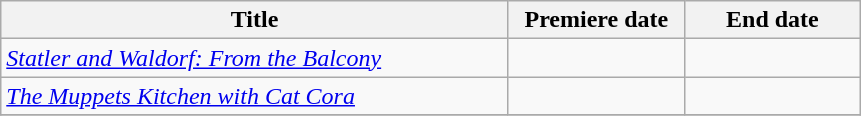<table class="wikitable sortable">
<tr>
<th width=331>Title</th>
<th width=110>Premiere date</th>
<th width=110>End date</th>
</tr>
<tr>
<td><em><a href='#'>Statler and Waldorf: From the Balcony</a></em></td>
<td></td>
<td></td>
</tr>
<tr>
<td><em><a href='#'>The Muppets Kitchen with Cat Cora</a></em></td>
<td></td>
<td></td>
</tr>
<tr>
</tr>
</table>
